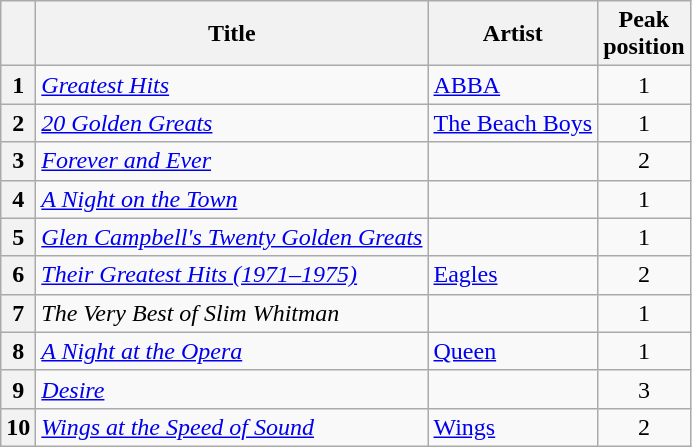<table class="wikitable sortable plainrowheaders">
<tr>
<th scope=col></th>
<th scope=col>Title</th>
<th scope=col>Artist</th>
<th scope=col>Peak<br>position</th>
</tr>
<tr>
<th scope=row style="text-align:center;">1</th>
<td><em><a href='#'>Greatest Hits</a></em></td>
<td><a href='#'>ABBA</a></td>
<td align="center">1</td>
</tr>
<tr>
<th scope=row style="text-align:center;">2</th>
<td><em><a href='#'>20 Golden Greats</a></em></td>
<td><a href='#'>The Beach Boys</a></td>
<td align="center">1</td>
</tr>
<tr>
<th scope=row style="text-align:center;">3</th>
<td><em><a href='#'>Forever and Ever</a></em></td>
<td></td>
<td align="center">2</td>
</tr>
<tr>
<th scope=row style="text-align:center;">4</th>
<td><em><a href='#'>A Night on the Town</a></em></td>
<td></td>
<td align="center">1</td>
</tr>
<tr>
<th scope=row style="text-align:center;">5</th>
<td><em><a href='#'>Glen Campbell's Twenty Golden Greats</a></em></td>
<td></td>
<td align="center">1</td>
</tr>
<tr>
<th scope=row style="text-align:center;">6</th>
<td><em><a href='#'>Their Greatest Hits (1971–1975)</a></em></td>
<td><a href='#'>Eagles</a></td>
<td align="center">2</td>
</tr>
<tr>
<th scope=row style="text-align:center;">7</th>
<td><em>The Very Best of Slim Whitman</em></td>
<td></td>
<td align="center">1</td>
</tr>
<tr>
<th scope=row style="text-align:center;">8</th>
<td><em><a href='#'>A Night at the Opera</a></em></td>
<td><a href='#'>Queen</a></td>
<td align="center">1</td>
</tr>
<tr>
<th scope=row style="text-align:center;">9</th>
<td><em><a href='#'>Desire</a></em></td>
<td></td>
<td align="center">3</td>
</tr>
<tr>
<th scope=row style="text-align:center;">10</th>
<td><em><a href='#'>Wings at the Speed of Sound</a></em></td>
<td><a href='#'>Wings</a></td>
<td align="center">2</td>
</tr>
</table>
